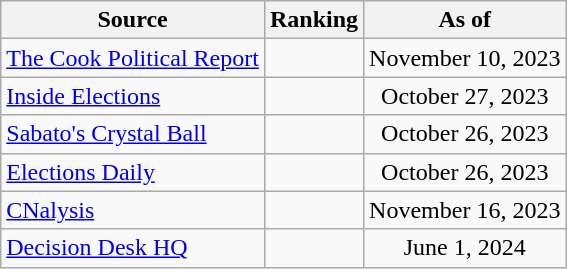<table class="wikitable" style="text-align:center">
<tr>
<th>Source</th>
<th>Ranking</th>
<th>As of</th>
</tr>
<tr>
<td align="left"><a href='#'>The Cook Political Report</a></td>
<td></td>
<td>November 10, 2023</td>
</tr>
<tr>
<td align="left"><a href='#'>Inside Elections</a></td>
<td></td>
<td>October 27, 2023</td>
</tr>
<tr>
<td align="left"><a href='#'>Sabato's Crystal Ball</a></td>
<td></td>
<td>October 26, 2023</td>
</tr>
<tr>
<td align="left"><a href='#'>Elections Daily</a></td>
<td></td>
<td>October 26, 2023</td>
</tr>
<tr>
<td align=left><a href='#'>CNalysis</a></td>
<td></td>
<td>November 16, 2023</td>
</tr>
<tr>
<td align=left><a href='#'>Decision Desk HQ</a></td>
<td></td>
<td>June 1, 2024</td>
</tr>
</table>
